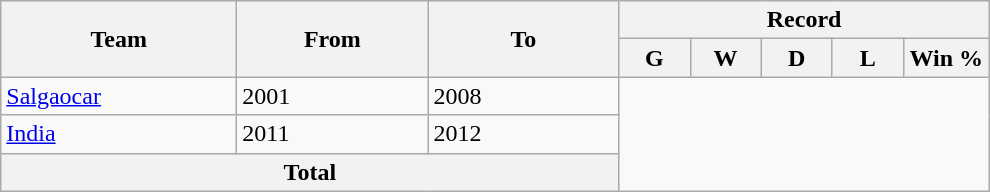<table class="wikitable" style="text-align: center">
<tr>
<th rowspan=2! width=150>Team</th>
<th rowspan=2! width=120>From</th>
<th rowspan=2! width=120>To</th>
<th colspan=7>Record</th>
</tr>
<tr>
<th width=40>G</th>
<th width=40>W</th>
<th width=40>D</th>
<th width=40>L</th>
<th width=50>Win %</th>
</tr>
<tr>
<td align=left><a href='#'>Salgaocar</a></td>
<td align=left>2001</td>
<td align=left>2008<br></td>
</tr>
<tr>
<td align=left><a href='#'>India</a></td>
<td align=left>2011</td>
<td align=left>2012<br></td>
</tr>
<tr>
<th colspan="3">Total<br></th>
</tr>
</table>
